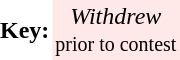<table border="0" cellspacing="0" cellpadding="2">
<tr>
<td><strong>Key:</strong></td>
<td align="center" bgcolor=#FFE8E8><em>Withdrew</em><br><small>prior to contest</small></td>
</tr>
</table>
